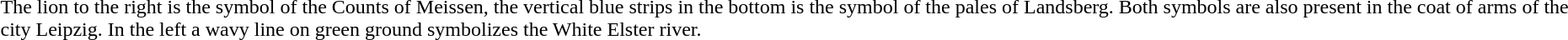<table>
<tr valign=top>
<td></td>
<td>The lion to the right is the symbol of the Counts of Meissen, the vertical blue strips in the bottom is the symbol of the pales of Landsberg. Both symbols are also present in the coat of arms of the city Leipzig. In the left a wavy line on green ground symbolizes the White Elster river.</td>
</tr>
</table>
